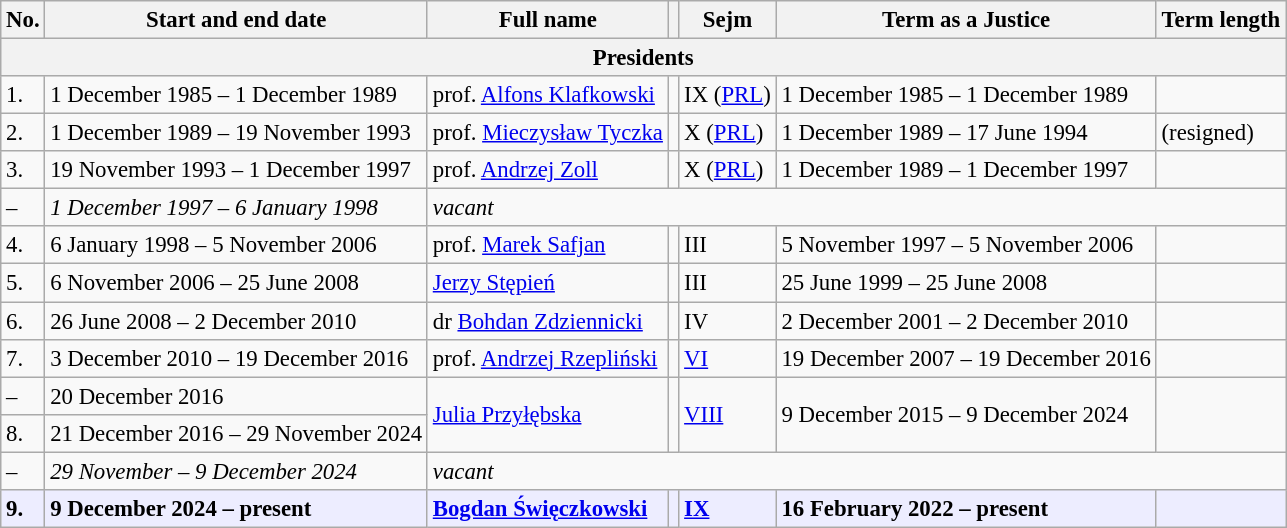<table class="wikitable" style="font-size:95%;">
<tr>
<th>No.</th>
<th>Start and end date</th>
<th>Full name</th>
<th></th>
<th>Sejm</th>
<th>Term as a Justice</th>
<th>Term length</th>
</tr>
<tr>
<th colspan="7">Presidents</th>
</tr>
<tr>
<td>1.</td>
<td>1 December 1985 – 1 December 1989</td>
<td>prof. <a href='#'>Alfons Klafkowski</a></td>
<td></td>
<td>IX (<a href='#'>PRL</a>)</td>
<td>1 December 1985 – 1 December 1989</td>
<td></td>
</tr>
<tr>
<td>2.</td>
<td>1 December 1989 – 19 November 1993</td>
<td>prof. <a href='#'>Mieczysław Tyczka</a></td>
<td></td>
<td>X (<a href='#'>PRL</a>)</td>
<td>1 December 1989 – 17 June 1994</td>
<td> (resigned)</td>
</tr>
<tr>
<td>3.</td>
<td>19 November 1993 – 1 December 1997</td>
<td>prof. <a href='#'>Andrzej Zoll</a></td>
<td></td>
<td>X (<a href='#'>PRL</a>)</td>
<td>1 December 1989 – 1 December 1997</td>
<td></td>
</tr>
<tr>
<td>–</td>
<td><em>1 December 1997 – 6 January 1998</em></td>
<td colspan="5"><em>vacant</em></td>
</tr>
<tr>
<td>4.</td>
<td>6 January 1998 – 5 November 2006</td>
<td>prof. <a href='#'>Marek Safjan</a></td>
<td></td>
<td>III</td>
<td>5 November 1997 – 5 November 2006</td>
<td></td>
</tr>
<tr>
<td>5.</td>
<td>6 November 2006 – 25 June 2008</td>
<td><a href='#'>Jerzy Stępień</a></td>
<td></td>
<td>III</td>
<td>25 June 1999 – 25 June 2008</td>
<td></td>
</tr>
<tr>
<td>6.</td>
<td>26 June 2008 – 2 December 2010</td>
<td>dr <a href='#'>Bohdan Zdziennicki</a></td>
<td></td>
<td>IV</td>
<td>2 December 2001 – 2 December 2010</td>
<td></td>
</tr>
<tr>
<td>7.</td>
<td>3 December 2010 – 19 December 2016</td>
<td>prof. <a href='#'>Andrzej Rzepliński</a></td>
<td></td>
<td><a href='#'>VI</a></td>
<td>19 December 2007 – 19 December 2016</td>
<td></td>
</tr>
<tr>
<td>–</td>
<td>20 December 2016</td>
<td rowspan="2"><a href='#'>Julia Przyłębska</a></td>
<td rowspan="2"></td>
<td rowspan="2"><a href='#'>VIII</a></td>
<td rowspan="2">9 December 2015 – 9 December 2024</td>
<td rowspan="2"></td>
</tr>
<tr>
<td>8.</td>
<td>21 December 2016 – 29 November 2024</td>
</tr>
<tr>
<td>–</td>
<td><em>29 November – 9 December 2024</em></td>
<td colspan="5"><em>vacant</em></td>
</tr>
<tr style="font-weight:bold;background-color:#EDEDFF;">
<td>9.</td>
<td>9 December 2024 – present</td>
<td><a href='#'>Bogdan Święczkowski</a></td>
<td></td>
<td><a href='#'>IX</a></td>
<td>16 February 2022 – present</td>
<td></td>
</tr>
</table>
